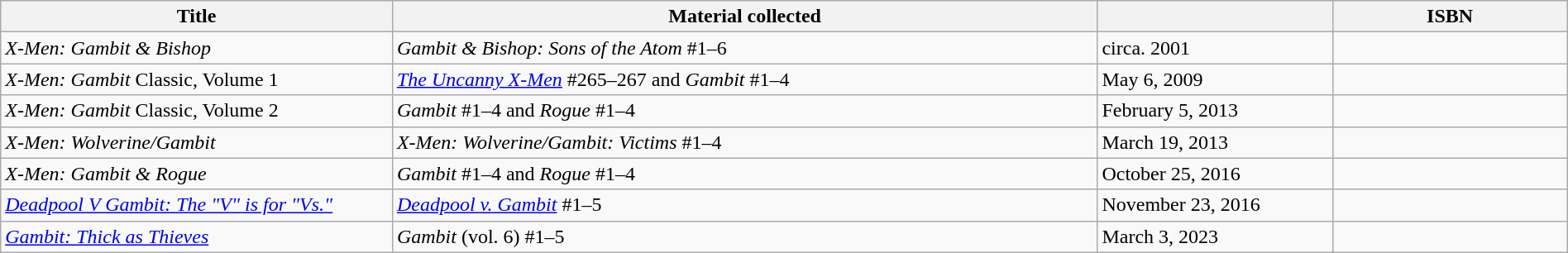<table class="wikitable" style="text-align:left;" width="100%">
<tr>
<th width="25%">Title</th>
<th width="45%">Material collected</th>
<th width="15%"></th>
<th width="15%">ISBN</th>
</tr>
<tr>
<td><em>X-Men: Gambit & Bishop</em></td>
<td><em>Gambit & Bishop: Sons of the Atom</em> #1–6</td>
<td>circa. 2001</td>
<td></td>
</tr>
<tr>
<td><em>X-Men: Gambit</em> Classic, Volume 1</td>
<td><em><a href='#'>The Uncanny X-Men</a></em> #265–267 and <em>Gambit</em> #1–4</td>
<td>May 6, 2009</td>
<td></td>
</tr>
<tr>
<td><em>X-Men: Gambit</em> Classic, Volume 2</td>
<td><em>Gambit</em> #1–4 and <em>Rogue</em> #1–4</td>
<td>February 5, 2013</td>
<td></td>
</tr>
<tr>
<td><em>X-Men: Wolverine/Gambit</em></td>
<td><em>X-Men: Wolverine/Gambit: Victims</em> #1–4</td>
<td>March 19, 2013</td>
<td></td>
</tr>
<tr>
<td><em>X-Men: Gambit & Rogue</em></td>
<td><em>Gambit</em> #1–4 and <em>Rogue</em> #1–4</td>
<td>October 25, 2016</td>
<td></td>
</tr>
<tr>
<td><em><a href='#'>Deadpool V Gambit: The "V" is for "Vs."</a></em></td>
<td><em><a href='#'>Deadpool v. Gambit</a></em> #1–5</td>
<td>November 23, 2016</td>
<td></td>
</tr>
<tr>
<td><em><a href='#'>Gambit: Thick as Thieves</a></em></td>
<td><em>Gambit</em> (vol. 6) #1–5</td>
<td>March 3, 2023</td>
<td></td>
</tr>
</table>
